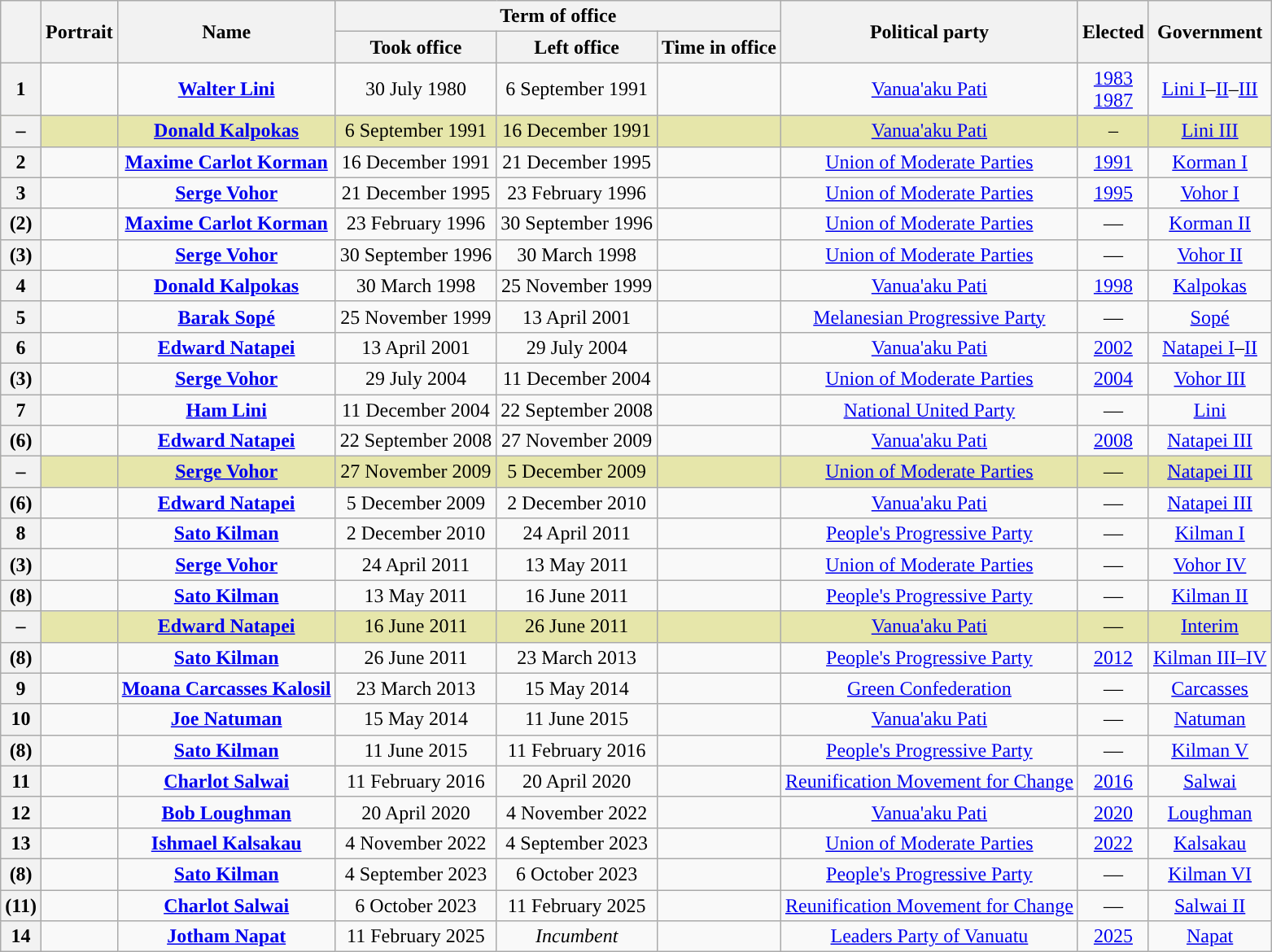<table class="wikitable" style="text-align:center;">
<tr>
<th rowspan=2></th>
<th rowspan=2>Portrait</th>
<th rowspan=2>Name<br></th>
<th colspan=3>Term of office</th>
<th rowspan=2>Political party</th>
<th rowspan=2>Elected</th>
<th rowspan=2>Government</th>
</tr>
<tr>
<th>Took office</th>
<th>Left office</th>
<th>Time in office</th>
</tr>
<tr>
<th style="background:">1</th>
<td></td>
<td><strong><a href='#'>Walter Lini</a></strong><br></td>
<td>30 July 1980</td>
<td>6 September 1991</td>
<td></td>
<td><a href='#'>Vanua'aku Pati</a></td>
<td><a href='#'>1983</a><br><a href='#'>1987</a></td>
<td><a href='#'>Lini I</a>–<a href='#'>II</a>–<a href='#'>III</a></td>
</tr>
<tr style="background:#e6e6aa;">
<th style="background:">–</th>
<td></td>
<td><strong><a href='#'>Donald Kalpokas</a></strong><br></td>
<td>6 September 1991</td>
<td>16 December 1991</td>
<td></td>
<td><a href='#'>Vanua'aku Pati</a></td>
<td>–</td>
<td><a href='#'>Lini III</a></td>
</tr>
<tr>
<th style="background:">2</th>
<td></td>
<td><strong><a href='#'>Maxime Carlot Korman</a></strong><br></td>
<td>16 December 1991</td>
<td>21 December 1995</td>
<td></td>
<td><a href='#'>Union of Moderate Parties</a></td>
<td><a href='#'>1991</a></td>
<td><a href='#'>Korman I</a></td>
</tr>
<tr>
<th style="background:">3</th>
<td></td>
<td><strong><a href='#'>Serge Vohor</a></strong><br></td>
<td>21 December 1995</td>
<td>23 February 1996<br></td>
<td></td>
<td><a href='#'>Union of Moderate Parties</a></td>
<td><a href='#'>1995</a></td>
<td><a href='#'>Vohor I</a></td>
</tr>
<tr>
<th style="background:">(2)</th>
<td></td>
<td><strong><a href='#'>Maxime Carlot Korman</a></strong><br></td>
<td>23 February 1996</td>
<td>30 September 1996<br></td>
<td></td>
<td><a href='#'>Union of Moderate Parties</a></td>
<td>—</td>
<td><a href='#'>Korman II</a></td>
</tr>
<tr>
<th style="background:">(3)</th>
<td></td>
<td><strong><a href='#'>Serge Vohor</a></strong><br></td>
<td>30 September 1996</td>
<td>30 March 1998</td>
<td></td>
<td><a href='#'>Union of Moderate Parties</a></td>
<td>—</td>
<td><a href='#'>Vohor II</a></td>
</tr>
<tr>
<th style="background:">4</th>
<td></td>
<td><strong><a href='#'>Donald Kalpokas</a></strong><br></td>
<td>30 March 1998</td>
<td>25 November 1999</td>
<td></td>
<td><a href='#'>Vanua'aku Pati</a></td>
<td><a href='#'>1998</a></td>
<td><a href='#'>Kalpokas</a></td>
</tr>
<tr>
<th style="background:">5</th>
<td></td>
<td><strong><a href='#'>Barak Sopé</a></strong><br></td>
<td>25 November 1999</td>
<td>13 April 2001<br></td>
<td></td>
<td><a href='#'>Melanesian Progressive Party</a></td>
<td>—</td>
<td><a href='#'>Sopé</a></td>
</tr>
<tr>
<th style="background:">6</th>
<td></td>
<td><strong><a href='#'>Edward Natapei</a></strong><br></td>
<td>13 April 2001</td>
<td>29 July 2004</td>
<td></td>
<td><a href='#'>Vanua'aku Pati</a></td>
<td><a href='#'>2002</a></td>
<td><a href='#'>Natapei I</a>–<a href='#'>II</a></td>
</tr>
<tr>
<th style="background:">(3)</th>
<td></td>
<td><strong><a href='#'>Serge Vohor</a></strong><br></td>
<td>29 July 2004</td>
<td>11 December 2004<br></td>
<td></td>
<td><a href='#'>Union of Moderate Parties</a></td>
<td><a href='#'>2004</a></td>
<td><a href='#'>Vohor III</a></td>
</tr>
<tr>
<th style="background:">7</th>
<td></td>
<td><strong><a href='#'>Ham Lini</a></strong><br></td>
<td>11 December 2004</td>
<td>22 September 2008</td>
<td></td>
<td><a href='#'>National United Party</a></td>
<td>—</td>
<td><a href='#'>Lini</a></td>
</tr>
<tr>
<th style="background:">(6)</th>
<td></td>
<td><strong><a href='#'>Edward Natapei</a></strong><br></td>
<td>22 September 2008</td>
<td>27 November 2009<br></td>
<td></td>
<td><a href='#'>Vanua'aku Pati</a></td>
<td><a href='#'>2008</a></td>
<td><a href='#'>Natapei III</a></td>
</tr>
<tr style="background:#e6e6aa;">
<th style="background:">–</th>
<td></td>
<td><strong><a href='#'>Serge Vohor</a></strong><br></td>
<td>27 November 2009</td>
<td>5 December 2009</td>
<td></td>
<td><a href='#'>Union of Moderate Parties</a></td>
<td>—</td>
<td><a href='#'>Natapei III</a></td>
</tr>
<tr>
<th style="background:">(6)</th>
<td></td>
<td><strong><a href='#'>Edward Natapei</a></strong><br></td>
<td>5 December 2009<br></td>
<td>2 December 2010<br></td>
<td></td>
<td><a href='#'>Vanua'aku Pati</a></td>
<td>—</td>
<td><a href='#'>Natapei III</a></td>
</tr>
<tr>
<th style="background:">8</th>
<td></td>
<td><strong><a href='#'>Sato Kilman</a></strong><br></td>
<td>2 December 2010</td>
<td>24 April 2011<br></td>
<td></td>
<td><a href='#'>People's Progressive Party</a></td>
<td>—</td>
<td><a href='#'>Kilman I</a></td>
</tr>
<tr>
<th style="background:">(3)</th>
<td></td>
<td><strong><a href='#'>Serge Vohor</a></strong><br></td>
<td>24 April 2011</td>
<td>13 May 2011<br></td>
<td></td>
<td><a href='#'>Union of Moderate Parties</a></td>
<td>—</td>
<td><a href='#'>Vohor IV</a></td>
</tr>
<tr>
<th style="background:">(8)</th>
<td></td>
<td><strong><a href='#'>Sato Kilman</a></strong><br></td>
<td>13 May 2011</td>
<td>16 June 2011<br></td>
<td></td>
<td><a href='#'>People's Progressive Party</a></td>
<td>—</td>
<td><a href='#'>Kilman II</a></td>
</tr>
<tr style="background:#e6e6aa;">
<th style="background:">–</th>
<td></td>
<td><strong><a href='#'>Edward Natapei</a></strong><br></td>
<td>16 June 2011</td>
<td>26 June 2011</td>
<td></td>
<td><a href='#'>Vanua'aku Pati</a></td>
<td>—</td>
<td><a href='#'>Interim</a></td>
</tr>
<tr>
<th style="background:">(8)</th>
<td></td>
<td><strong><a href='#'>Sato Kilman</a></strong><br></td>
<td>26 June 2011<br></td>
<td>23 March 2013<br></td>
<td></td>
<td><a href='#'>People's Progressive Party</a></td>
<td><a href='#'>2012</a></td>
<td><a href='#'>Kilman III–IV</a></td>
</tr>
<tr>
<th style="background:">9</th>
<td></td>
<td><strong><a href='#'>Moana Carcasses Kalosil</a></strong><br></td>
<td>23 March 2013</td>
<td>15 May 2014<br></td>
<td></td>
<td><a href='#'>Green Confederation</a></td>
<td>—</td>
<td><a href='#'>Carcasses</a></td>
</tr>
<tr>
<th style="background:">10</th>
<td></td>
<td><strong><a href='#'>Joe Natuman</a></strong><br></td>
<td>15 May 2014</td>
<td>11 June 2015<br></td>
<td></td>
<td><a href='#'>Vanua'aku Pati</a></td>
<td>—</td>
<td><a href='#'>Natuman</a></td>
</tr>
<tr>
<th style="background:">(8)</th>
<td></td>
<td><strong><a href='#'>Sato Kilman</a></strong><br></td>
<td>11 June 2015</td>
<td>11 February 2016</td>
<td></td>
<td><a href='#'>People's Progressive Party</a></td>
<td>—</td>
<td><a href='#'>Kilman V</a></td>
</tr>
<tr>
<th style="background:">11</th>
<td></td>
<td><strong><a href='#'>Charlot Salwai</a></strong><br></td>
<td>11 February 2016</td>
<td>20 April 2020</td>
<td></td>
<td><a href='#'>Reunification Movement for Change</a></td>
<td><a href='#'>2016</a></td>
<td><a href='#'>Salwai</a></td>
</tr>
<tr>
<th style="background:">12</th>
<td></td>
<td><strong><a href='#'>Bob Loughman</a></strong><br></td>
<td>20 April 2020</td>
<td>4 November 2022</td>
<td></td>
<td><a href='#'>Vanua'aku Pati</a></td>
<td><a href='#'>2020</a></td>
<td><a href='#'>Loughman</a></td>
</tr>
<tr>
<th style="background:">13</th>
<td></td>
<td><strong><a href='#'>Ishmael Kalsakau</a></strong><br></td>
<td>4 November 2022</td>
<td>4 September 2023</td>
<td></td>
<td><a href='#'>Union of Moderate Parties</a></td>
<td><a href='#'>2022</a></td>
<td><a href='#'>Kalsakau</a></td>
</tr>
<tr>
<th style="background:">(8)</th>
<td></td>
<td><strong><a href='#'>Sato Kilman</a></strong><br></td>
<td>4 September 2023</td>
<td>6 October 2023</td>
<td></td>
<td><a href='#'>People's Progressive Party</a></td>
<td>—</td>
<td><a href='#'>Kilman VI</a></td>
</tr>
<tr>
<th style="background:">(11)</th>
<td></td>
<td><strong><a href='#'>Charlot Salwai</a></strong><br></td>
<td>6 October 2023</td>
<td>11 February 2025</td>
<td></td>
<td><a href='#'>Reunification Movement for Change</a></td>
<td>—</td>
<td><a href='#'>Salwai II</a></td>
</tr>
<tr>
<th style="background:">14</th>
<td></td>
<td><strong><a href='#'>Jotham Napat</a></strong><br></td>
<td>11 February 2025</td>
<td><em>Incumbent</em></td>
<td></td>
<td><a href='#'>Leaders Party of Vanuatu</a></td>
<td><a href='#'>2025</a></td>
<td><a href='#'>Napat</a></td>
</tr>
</table>
